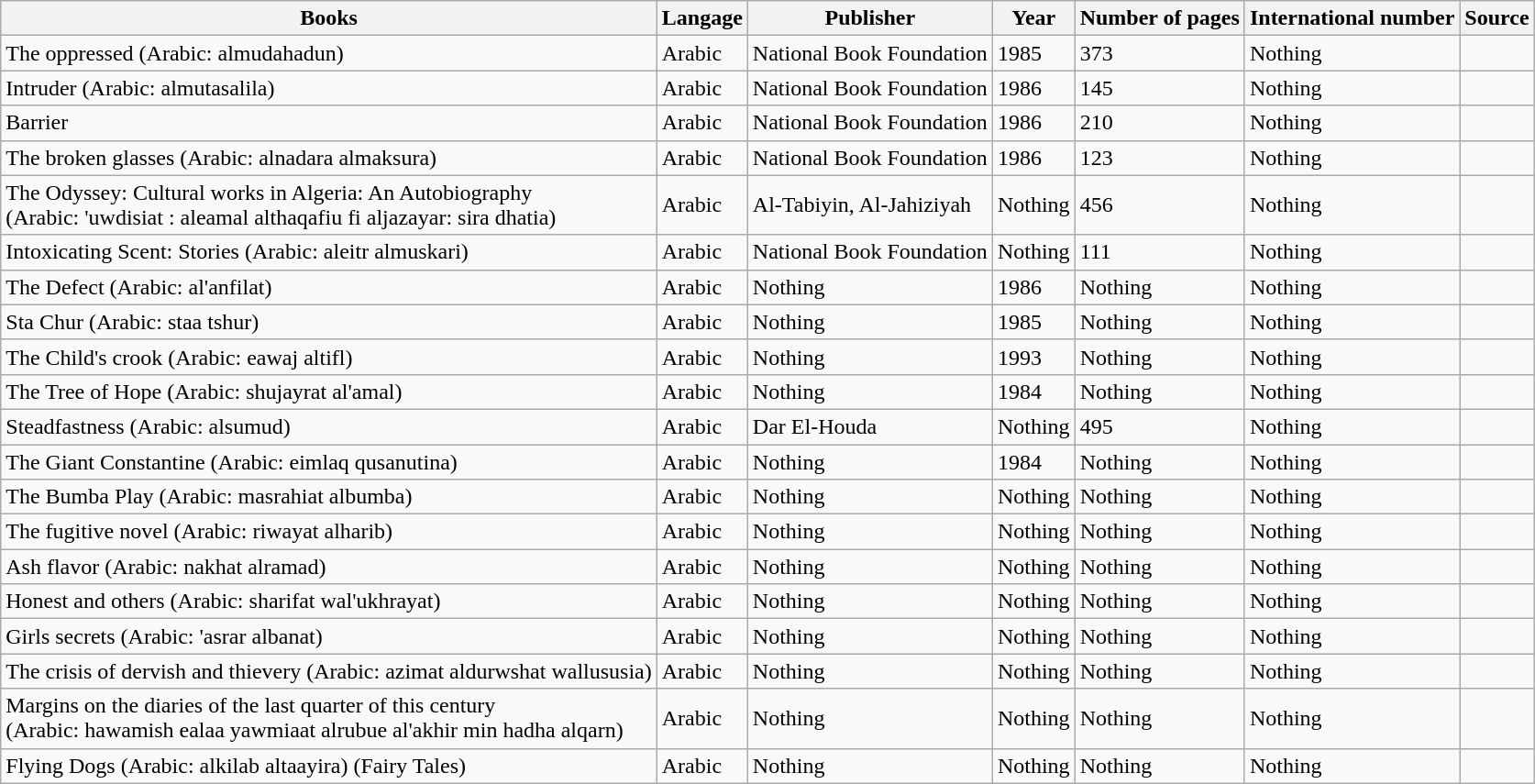<table class="wikitable">
<tr>
<th>Books</th>
<th>Langage</th>
<th>Publisher</th>
<th>Year</th>
<th>Number of pages</th>
<th>International number</th>
<th>Source</th>
</tr>
<tr>
<td>The oppressed (Arabic: almudahadun)</td>
<td>Arabic</td>
<td>National Book Foundation</td>
<td>1985</td>
<td>373</td>
<td>Nothing</td>
<td></td>
</tr>
<tr>
<td>Intruder (Arabic: almutasalila)</td>
<td>Arabic</td>
<td>National Book Foundation</td>
<td>1986</td>
<td>145</td>
<td>Nothing</td>
<td></td>
</tr>
<tr>
<td>Barrier</td>
<td>Arabic</td>
<td>National Book Foundation</td>
<td>1986</td>
<td>210</td>
<td>Nothing</td>
<td></td>
</tr>
<tr>
<td>The broken glasses (Arabic: alnadara almaksura)</td>
<td>Arabic</td>
<td>National Book Foundation</td>
<td>1986</td>
<td>123</td>
<td>Nothing</td>
<td></td>
</tr>
<tr>
<td>The Odyssey: Cultural works in Algeria: An Autobiography<br>(Arabic: 'uwdisiat : aleamal althaqafiu fi aljazayar: sira dhatia)</td>
<td>Arabic</td>
<td>Al-Tabiyin, Al-Jahiziyah</td>
<td>Nothing</td>
<td>456</td>
<td>Nothing</td>
<td></td>
</tr>
<tr>
<td>Intoxicating Scent: Stories (Arabic: aleitr almuskari)</td>
<td>Arabic</td>
<td>National Book Foundation</td>
<td>Nothing</td>
<td>111</td>
<td>Nothing</td>
<td></td>
</tr>
<tr>
<td>The Defect (Arabic: al'anfilat)</td>
<td>Arabic</td>
<td>Nothing</td>
<td>1986</td>
<td>Nothing</td>
<td>Nothing</td>
<td></td>
</tr>
<tr>
<td>Sta Chur (Arabic: staa tshur)</td>
<td>Arabic</td>
<td>Nothing</td>
<td>1985</td>
<td>Nothing</td>
<td>Nothing</td>
<td></td>
</tr>
<tr>
<td>The Child's crook (Arabic: eawaj altifl)</td>
<td>Arabic</td>
<td>Nothing</td>
<td>1993</td>
<td>Nothing</td>
<td>Nothing</td>
<td></td>
</tr>
<tr>
<td>The Tree of Hope (Arabic: shujayrat al'amal)</td>
<td>Arabic</td>
<td>Nothing</td>
<td>1984</td>
<td>Nothing</td>
<td>Nothing</td>
<td></td>
</tr>
<tr>
<td>Steadfastness (Arabic: alsumud)</td>
<td>Arabic</td>
<td>Dar El-Houda</td>
<td>Nothing</td>
<td>495</td>
<td>Nothing</td>
<td></td>
</tr>
<tr>
<td>The Giant Constantine  (Arabic: eimlaq qusanutina)</td>
<td>Arabic</td>
<td>Nothing</td>
<td>1984</td>
<td>Nothing</td>
<td>Nothing</td>
<td></td>
</tr>
<tr>
<td>The Bumba Play (Arabic: masrahiat albumba)</td>
<td>Arabic</td>
<td>Nothing</td>
<td>Nothing</td>
<td>Nothing</td>
<td>Nothing</td>
<td></td>
</tr>
<tr>
<td>The fugitive novel (Arabic: riwayat alharib)</td>
<td>Arabic</td>
<td>Nothing</td>
<td>Nothing</td>
<td>Nothing</td>
<td>Nothing</td>
<td></td>
</tr>
<tr>
<td>Ash flavor (Arabic: nakhat alramad)</td>
<td>Arabic</td>
<td>Nothing</td>
<td>Nothing</td>
<td>Nothing</td>
<td>Nothing</td>
<td></td>
</tr>
<tr>
<td>Honest and others (Arabic: sharifat wal'ukhrayat)</td>
<td>Arabic</td>
<td>Nothing</td>
<td>Nothing</td>
<td>Nothing</td>
<td>Nothing</td>
<td></td>
</tr>
<tr>
<td>Girls secrets (Arabic: 'asrar albanat)</td>
<td>Arabic</td>
<td>Nothing</td>
<td>Nothing</td>
<td>Nothing</td>
<td>Nothing</td>
<td></td>
</tr>
<tr>
<td>The crisis of dervish and thievery (Arabic: azimat aldurwshat wallususia)</td>
<td>Arabic</td>
<td>Nothing</td>
<td>Nothing</td>
<td>Nothing</td>
<td>Nothing</td>
<td></td>
</tr>
<tr>
<td>Margins on the diaries of the last quarter of this century<br>(Arabic: hawamish ealaa yawmiaat alrubue al'akhir min hadha alqarn)</td>
<td>Arabic</td>
<td>Nothing</td>
<td>Nothing</td>
<td>Nothing</td>
<td>Nothing</td>
<td></td>
</tr>
<tr>
<td>Flying Dogs (Arabic: alkilab altaayira) (Fairy Tales)</td>
<td>Arabic</td>
<td>Nothing</td>
<td>Nothing</td>
<td>Nothing</td>
<td>Nothing</td>
<td></td>
</tr>
</table>
